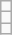<table class="wikitable" style="text-align:center;">
<tr>
<td></td>
</tr>
<tr>
<td></td>
</tr>
<tr>
<td></td>
</tr>
</table>
